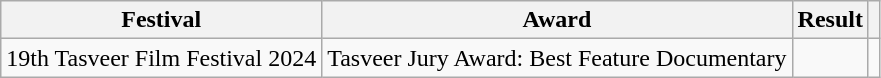<table class="wikitable sortable">
<tr>
<th>Festival</th>
<th>Award</th>
<th>Result</th>
<th></th>
</tr>
<tr>
<td>19th Tasveer Film Festival 2024</td>
<td>Tasveer Jury Award: Best Feature Documentary</td>
<td></td>
<td></td>
</tr>
</table>
